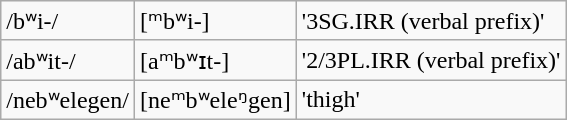<table class="wikitable">
<tr>
<td>/bʷi-/</td>
<td>[ᵐbʷi-]</td>
<td>'3SG.IRR (verbal prefix)'</td>
</tr>
<tr>
<td>/abʷit-/</td>
<td>[aᵐbʷɪt-]</td>
<td>'2/3PL.IRR (verbal prefix)'</td>
</tr>
<tr>
<td>/nebʷelegen/</td>
<td>[neᵐbʷeleᵑgen]</td>
<td>'thigh'</td>
</tr>
</table>
